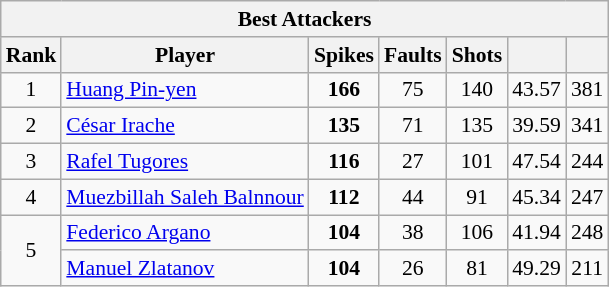<table class="wikitable sortable" style="font-size:90%; text-align:center">
<tr>
<th colspan=7>Best Attackers</th>
</tr>
<tr>
<th class="unsortable">Rank</th>
<th class="unsortable">Player</th>
<th>Spikes</th>
<th>Faults</th>
<th>Shots</th>
<th></th>
<th></th>
</tr>
<tr>
<td>1</td>
<td align=left> <a href='#'>Huang Pin-yen</a></td>
<td><strong>166</strong></td>
<td>75</td>
<td>140</td>
<td>43.57</td>
<td>381</td>
</tr>
<tr>
<td>2</td>
<td align=left> <a href='#'>César Irache</a></td>
<td><strong>135</strong></td>
<td>71</td>
<td>135</td>
<td>39.59</td>
<td>341</td>
</tr>
<tr>
<td>3</td>
<td align=left> <a href='#'>Rafel Tugores</a></td>
<td><strong>116</strong></td>
<td>27</td>
<td>101</td>
<td>47.54</td>
<td>244</td>
</tr>
<tr>
<td>4</td>
<td align=left> <a href='#'>Muezbillah Saleh Balnnour</a></td>
<td><strong>112</strong></td>
<td>44</td>
<td>91</td>
<td>45.34</td>
<td>247</td>
</tr>
<tr>
<td rowspan=2>5</td>
<td align=left> <a href='#'>Federico Argano</a></td>
<td><strong>104</strong></td>
<td>38</td>
<td>106</td>
<td>41.94</td>
<td>248</td>
</tr>
<tr>
<td align=left> <a href='#'>Manuel Zlatanov</a></td>
<td><strong>104</strong></td>
<td>26</td>
<td>81</td>
<td>49.29</td>
<td>211</td>
</tr>
</table>
